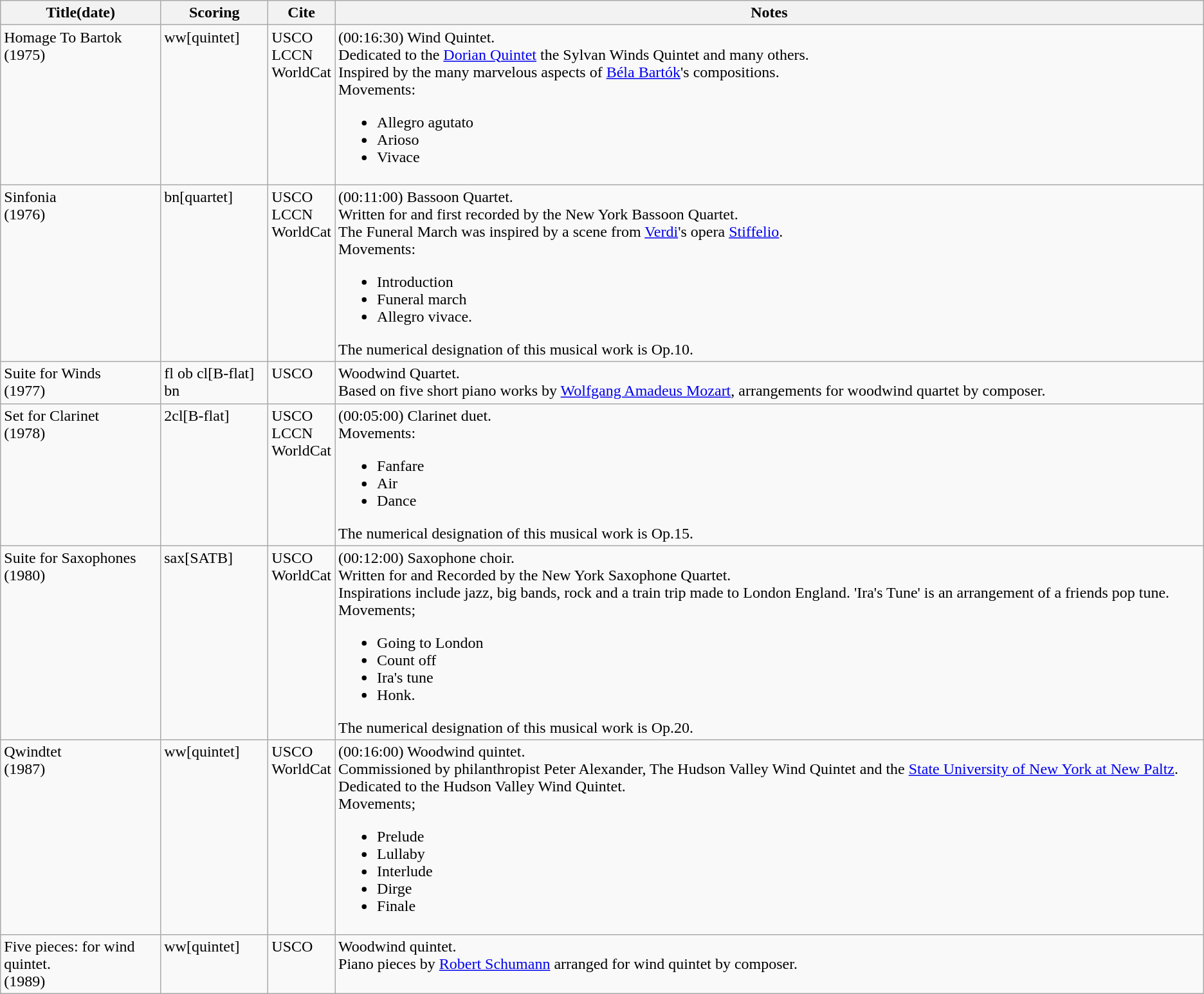<table class="sortable wikitable" style="margins:auto; width=95%;">
<tr>
<th width="">Title(date)</th>
<th width="">Scoring</th>
<th width="">Cite</th>
<th width="">Notes</th>
</tr>
<tr valign="top">
<td>Homage To Bartok<br>(1975)</td>
<td>ww[quintet]</td>
<td>USCO<br>LCCN<br>WorldCat</td>
<td>(00:16:30) Wind Quintet.<br>Dedicated to the <a href='#'>Dorian Quintet</a> the Sylvan Winds Quintet and many others.<br>Inspired by the many marvelous aspects of <a href='#'>Béla Bartók</a>'s compositions.<br>Movements:<ul><li>Allegro agutato</li><li>Arioso</li><li>Vivace</li></ul></td>
</tr>
<tr valign="top">
<td>Sinfonia<br>(1976)</td>
<td>bn[quartet]</td>
<td>USCO<br>LCCN<br>WorldCat</td>
<td>(00:11:00) Bassoon Quartet.<br>Written for and first recorded by the New York Bassoon Quartet.<br>The Funeral March was inspired by a scene from <a href='#'>Verdi</a>'s opera <a href='#'>Stiffelio</a>.<br>Movements:<ul><li>Introduction</li><li>Funeral march</li><li>Allegro vivace.</li></ul>The numerical designation of this musical work is Op.10.</td>
</tr>
<tr valign="top">
<td>Suite for Winds<br>(1977)</td>
<td>fl ob cl[B-flat] bn</td>
<td>USCO</td>
<td>Woodwind Quartet.<br>Based on five short piano works by <a href='#'>Wolfgang Amadeus Mozart</a>, arrangements for woodwind quartet by composer.</td>
</tr>
<tr valign="top">
<td>Set for Clarinet<br>(1978)</td>
<td>2cl[B-flat]</td>
<td>USCO<br>LCCN<br>WorldCat</td>
<td>(00:05:00) Clarinet duet.<br>Movements:<ul><li>Fanfare</li><li>Air</li><li>Dance</li></ul>The numerical designation of this musical work is Op.15.</td>
</tr>
<tr valign="top">
<td>Suite for Saxophones<br>(1980)</td>
<td>sax[SATB]</td>
<td>USCO<br>WorldCat</td>
<td>(00:12:00) Saxophone choir.<br>Written for and Recorded by the New York Saxophone Quartet.<br>Inspirations include jazz, big bands, rock and a train trip made to London England. 'Ira's Tune' is an arrangement of a friends pop tune.<br>Movements;<ul><li>Going to London</li><li>Count off</li><li>Ira's tune</li><li>Honk.</li></ul>The numerical designation of this musical work is Op.20.</td>
</tr>
<tr valign="top">
<td>Qwindtet<br>(1987)</td>
<td>ww[quintet]</td>
<td>USCO<br>WorldCat</td>
<td>(00:16:00) Woodwind quintet.<br>Commissioned by philanthropist Peter Alexander, The Hudson Valley Wind Quintet and the <a href='#'>State University of New York at New Paltz</a>. Dedicated to the Hudson Valley Wind Quintet.<br>Movements;<ul><li>Prelude</li><li>Lullaby</li><li>Interlude</li><li>Dirge</li><li>Finale</li></ul></td>
</tr>
<tr valign="top">
<td>Five pieces: for wind quintet.<br>(1989)</td>
<td>ww[quintet]</td>
<td>USCO</td>
<td>Woodwind quintet.<br>Piano pieces by <a href='#'>Robert Schumann</a> arranged for wind quintet by composer.</td>
</tr>
</table>
